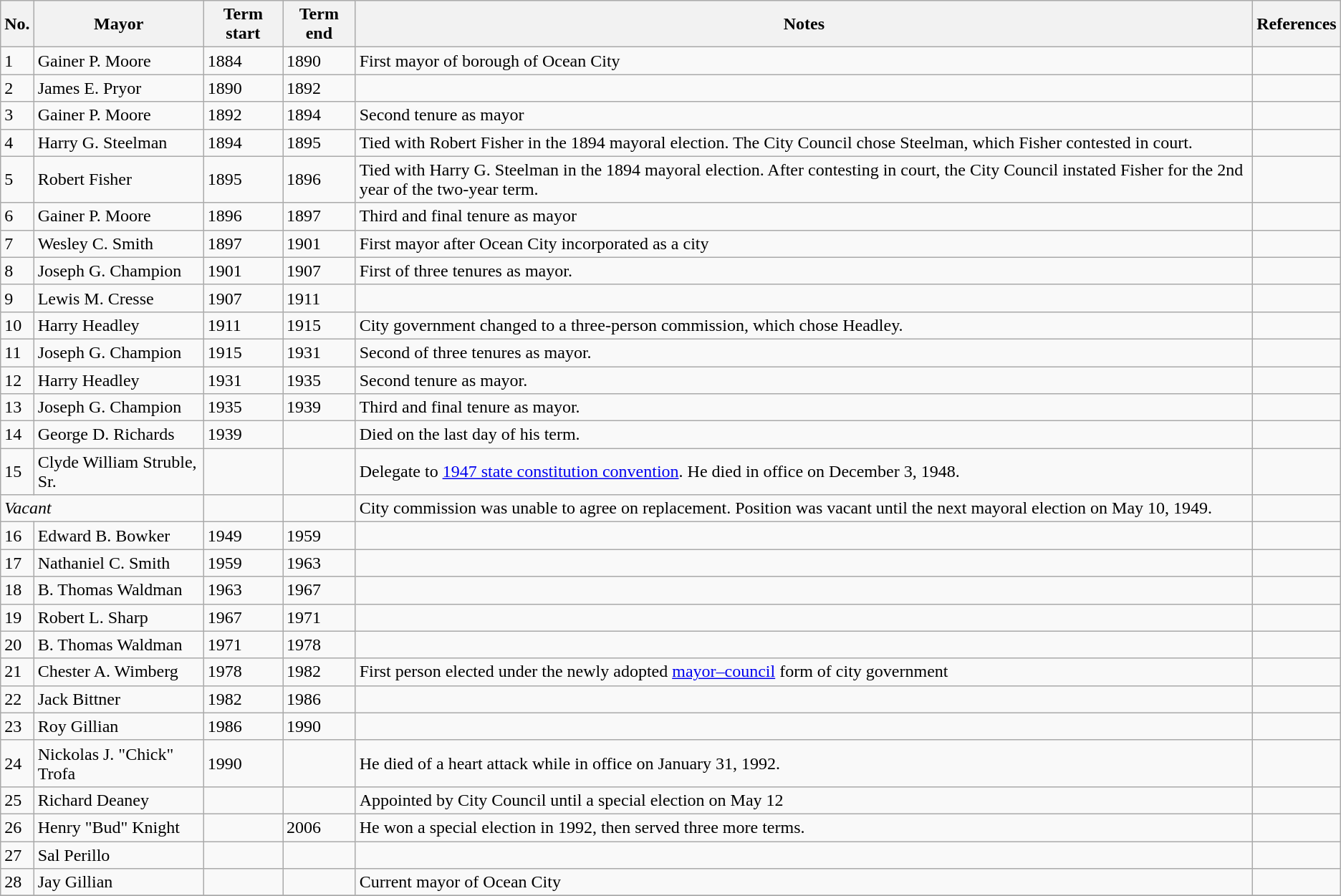<table class="wikitable sortable">
<tr>
<th>No.</th>
<th>Mayor</th>
<th>Term start</th>
<th>Term end</th>
<th>Notes</th>
<th>References</th>
</tr>
<tr>
<td>1</td>
<td>Gainer P. Moore</td>
<td>1884</td>
<td>1890</td>
<td>First mayor of borough of Ocean City</td>
<td></td>
</tr>
<tr>
<td>2</td>
<td>James E. Pryor</td>
<td>1890</td>
<td>1892</td>
<td></td>
<td></td>
</tr>
<tr>
<td>3</td>
<td>Gainer P. Moore</td>
<td>1892</td>
<td>1894</td>
<td>Second tenure as mayor</td>
<td></td>
</tr>
<tr>
<td>4</td>
<td>Harry G. Steelman</td>
<td>1894</td>
<td>1895</td>
<td>Tied with Robert Fisher in the 1894 mayoral election. The City Council chose Steelman, which Fisher contested in court.</td>
<td></td>
</tr>
<tr>
<td>5</td>
<td>Robert Fisher</td>
<td>1895</td>
<td>1896</td>
<td>Tied with Harry G. Steelman in the 1894 mayoral election.  After contesting in court, the City Council instated Fisher for the 2nd year of the two-year term.</td>
<td></td>
</tr>
<tr>
<td>6</td>
<td>Gainer P. Moore</td>
<td>1896</td>
<td>1897</td>
<td>Third and final tenure as mayor</td>
<td></td>
</tr>
<tr>
<td>7</td>
<td>Wesley C. Smith</td>
<td>1897</td>
<td>1901</td>
<td>First mayor after Ocean City incorporated as a city</td>
<td></td>
</tr>
<tr>
<td>8</td>
<td>Joseph G. Champion</td>
<td>1901</td>
<td>1907</td>
<td>First of three tenures as mayor.</td>
<td></td>
</tr>
<tr>
<td>9</td>
<td>Lewis M. Cresse</td>
<td>1907</td>
<td>1911</td>
<td></td>
<td></td>
</tr>
<tr>
<td>10</td>
<td>Harry Headley</td>
<td>1911</td>
<td>1915</td>
<td>City government changed to a three-person commission, which chose Headley.</td>
<td></td>
</tr>
<tr>
<td>11</td>
<td>Joseph G. Champion</td>
<td>1915</td>
<td>1931</td>
<td>Second of three tenures as mayor.</td>
<td></td>
</tr>
<tr>
<td>12</td>
<td>Harry Headley</td>
<td>1931</td>
<td>1935</td>
<td>Second tenure as mayor.</td>
<td></td>
</tr>
<tr>
<td>13</td>
<td>Joseph G. Champion</td>
<td>1935</td>
<td>1939</td>
<td>Third and final tenure as mayor.</td>
<td></td>
</tr>
<tr>
<td>14</td>
<td>George D. Richards</td>
<td>1939</td>
<td></td>
<td>Died on the last day of his term.</td>
<td></td>
</tr>
<tr>
<td>15</td>
<td>Clyde William Struble, Sr.</td>
<td></td>
<td></td>
<td>Delegate to <a href='#'>1947 state constitution convention</a>. He died in office on December 3, 1948.</td>
<td></td>
</tr>
<tr>
<td colspan="2"><em>Vacant</em></td>
<td></td>
<td></td>
<td>City commission was unable to agree on replacement. Position was vacant until the next mayoral election on May 10, 1949.</td>
<td></td>
</tr>
<tr>
<td>16</td>
<td>Edward B. Bowker</td>
<td>1949</td>
<td>1959</td>
<td></td>
<td></td>
</tr>
<tr>
<td>17</td>
<td>Nathaniel C. Smith</td>
<td>1959</td>
<td>1963</td>
<td></td>
<td></td>
</tr>
<tr>
<td>18</td>
<td>B. Thomas Waldman</td>
<td>1963</td>
<td>1967</td>
<td></td>
<td></td>
</tr>
<tr>
<td>19</td>
<td>Robert L. Sharp</td>
<td>1967</td>
<td>1971</td>
<td></td>
<td></td>
</tr>
<tr>
<td>20</td>
<td>B. Thomas Waldman</td>
<td>1971</td>
<td>1978</td>
<td></td>
<td></td>
</tr>
<tr>
<td>21</td>
<td>Chester A. Wimberg</td>
<td>1978</td>
<td>1982</td>
<td>First person elected under the newly adopted <a href='#'>mayor–council</a> form of city government</td>
<td></td>
</tr>
<tr>
<td>22</td>
<td>Jack Bittner</td>
<td>1982</td>
<td>1986</td>
<td></td>
<td></td>
</tr>
<tr>
<td>23</td>
<td>Roy Gillian</td>
<td>1986</td>
<td>1990</td>
<td></td>
<td></td>
</tr>
<tr>
<td>24</td>
<td>Nickolas J. "Chick" Trofa</td>
<td>1990</td>
<td></td>
<td>He died of a heart attack while in office on January 31, 1992.</td>
<td></td>
</tr>
<tr>
<td>25</td>
<td>Richard Deaney</td>
<td></td>
<td></td>
<td>Appointed by City Council until a special election on May 12</td>
<td></td>
</tr>
<tr>
<td>26</td>
<td>Henry "Bud" Knight</td>
<td></td>
<td>2006</td>
<td>He won a special election in 1992, then served three more terms.</td>
<td></td>
</tr>
<tr>
<td>27</td>
<td>Sal Perillo</td>
<td></td>
<td></td>
<td></td>
<td></td>
</tr>
<tr>
<td>28</td>
<td>Jay Gillian</td>
<td></td>
<td></td>
<td>Current mayor of Ocean City</td>
<td></td>
</tr>
<tr>
</tr>
</table>
